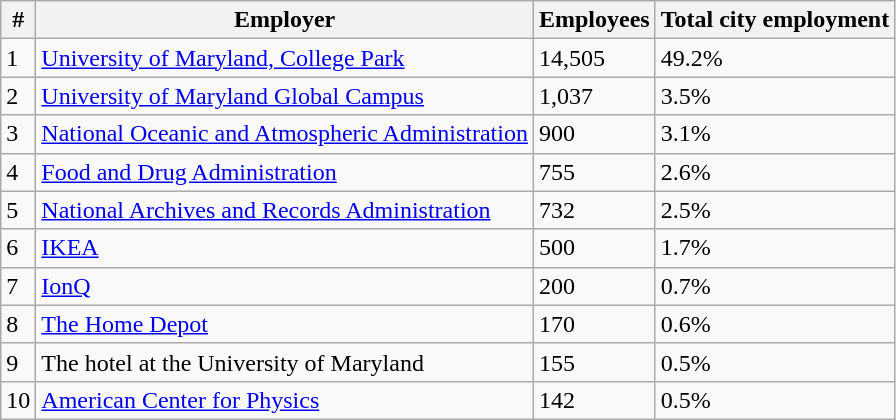<table class="wikitable">
<tr>
<th>#</th>
<th>Employer</th>
<th>Employees</th>
<th>Total city employment</th>
</tr>
<tr>
<td>1</td>
<td><a href='#'>University of Maryland, College Park</a></td>
<td>14,505</td>
<td>49.2%</td>
</tr>
<tr>
<td>2</td>
<td><a href='#'>University of Maryland Global Campus</a></td>
<td>1,037</td>
<td>3.5%</td>
</tr>
<tr>
<td>3</td>
<td><a href='#'>National Oceanic and Atmospheric Administration</a></td>
<td>900</td>
<td>3.1%</td>
</tr>
<tr>
<td>4</td>
<td><a href='#'>Food and Drug Administration</a></td>
<td>755</td>
<td>2.6%</td>
</tr>
<tr>
<td>5</td>
<td><a href='#'>National Archives and Records Administration</a></td>
<td>732</td>
<td>2.5%</td>
</tr>
<tr>
<td>6</td>
<td><a href='#'>IKEA</a></td>
<td>500</td>
<td>1.7%</td>
</tr>
<tr>
<td>7</td>
<td><a href='#'>IonQ</a></td>
<td>200</td>
<td>0.7%</td>
</tr>
<tr>
<td>8</td>
<td><a href='#'>The Home Depot</a></td>
<td>170</td>
<td>0.6%</td>
</tr>
<tr>
<td>9</td>
<td>The hotel at the University of Maryland</td>
<td>155</td>
<td>0.5%</td>
</tr>
<tr>
<td>10</td>
<td><a href='#'>American Center for Physics</a></td>
<td>142</td>
<td>0.5%</td>
</tr>
</table>
